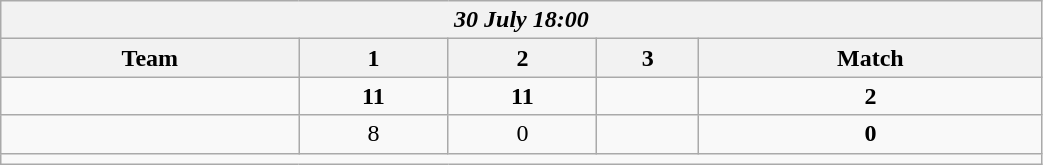<table class=wikitable style="text-align:center; width: 55%">
<tr>
<th colspan=10><em>30 July 18:00</em></th>
</tr>
<tr>
<th>Team</th>
<th>1</th>
<th>2</th>
<th>3</th>
<th>Match</th>
</tr>
<tr>
<td align=left><strong><br></strong></td>
<td><strong>11</strong></td>
<td><strong>11</strong></td>
<td></td>
<td><strong>2</strong></td>
</tr>
<tr>
<td align=left><br></td>
<td>8</td>
<td>0</td>
<td></td>
<td><strong>0</strong></td>
</tr>
<tr>
<td colspan=10></td>
</tr>
</table>
